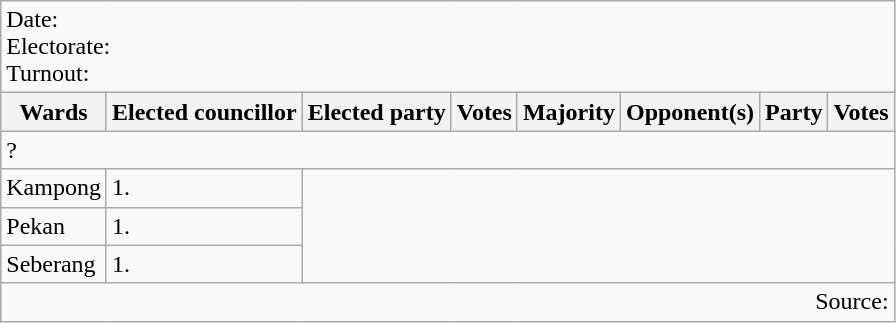<table class=wikitable>
<tr>
<td colspan=8>Date: <br>Electorate: <br>Turnout:</td>
</tr>
<tr>
<th>Wards</th>
<th>Elected councillor</th>
<th>Elected party</th>
<th>Votes</th>
<th>Majority</th>
<th>Opponent(s)</th>
<th>Party</th>
<th>Votes</th>
</tr>
<tr>
<td colspan=8>? </td>
</tr>
<tr>
<td>Kampong</td>
<td>1.</td>
</tr>
<tr>
<td>Pekan</td>
<td>1.</td>
</tr>
<tr>
<td>Seberang</td>
<td>1.</td>
</tr>
<tr>
<td colspan=8 align=right>Source:</td>
</tr>
</table>
